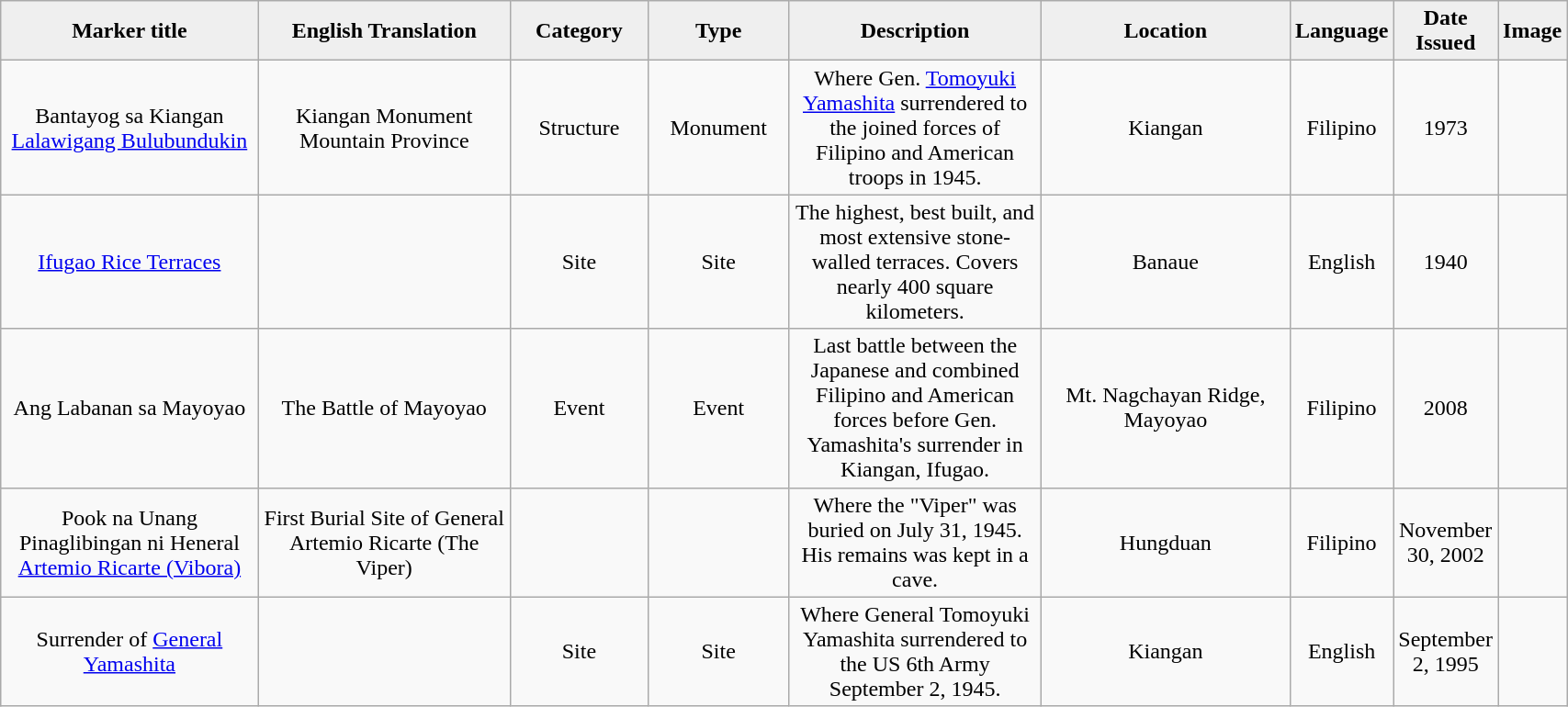<table class="wikitable" style="width:90%; text-align:center;">
<tr>
<th style="width:20%; background:#efefef;">Marker title</th>
<th style="width:20%; background:#efefef;">English Translation</th>
<th style="width:10%; background:#efefef;">Category</th>
<th style="width:10%; background:#efefef;">Type</th>
<th style="width:20%; background:#efefef;">Description</th>
<th style="width:20%; background:#efefef;">Location</th>
<th style="width:10%; background:#efefef;">Language</th>
<th style="width:10%; background:#efefef;">Date Issued</th>
<th style="width:10%; background:#efefef;">Image</th>
</tr>
<tr>
<td>Bantayog sa Kiangan<br><a href='#'>Lalawigang Bulubundukin</a></td>
<td>Kiangan Monument<br>Mountain Province</td>
<td>Structure</td>
<td>Monument</td>
<td>Where Gen. <a href='#'>Tomoyuki Yamashita</a> surrendered  to the joined forces of Filipino and American troops in 1945.</td>
<td>Kiangan</td>
<td>Filipino</td>
<td>1973</td>
<td></td>
</tr>
<tr>
<td><a href='#'>Ifugao Rice Terraces</a></td>
<td></td>
<td>Site</td>
<td>Site</td>
<td>The highest, best built, and most extensive stone-walled terraces. Covers nearly 400 square kilometers.</td>
<td>Banaue</td>
<td>English</td>
<td>1940</td>
<td></td>
</tr>
<tr>
<td>Ang Labanan sa Mayoyao</td>
<td>The Battle of Mayoyao</td>
<td>Event</td>
<td>Event</td>
<td>Last battle between the Japanese and combined Filipino and American forces before Gen. Yamashita's surrender in Kiangan, Ifugao.</td>
<td>Mt. Nagchayan Ridge, Mayoyao</td>
<td>Filipino</td>
<td>2008</td>
<td></td>
</tr>
<tr>
<td>Pook na Unang Pinaglibingan ni Heneral <a href='#'>Artemio Ricarte (Vibora)</a></td>
<td>First Burial Site of General Artemio Ricarte (The Viper)</td>
<td></td>
<td></td>
<td>Where the "Viper" was buried on July 31, 1945. His remains was kept in a cave.</td>
<td>Hungduan</td>
<td>Filipino</td>
<td>November 30, 2002</td>
<td></td>
</tr>
<tr>
<td>Surrender of <a href='#'>General Yamashita</a></td>
<td></td>
<td>Site</td>
<td>Site</td>
<td>Where General Tomoyuki Yamashita surrendered to the US 6th Army September 2, 1945.</td>
<td>Kiangan</td>
<td>English</td>
<td>September 2, 1995</td>
<td></td>
</tr>
</table>
